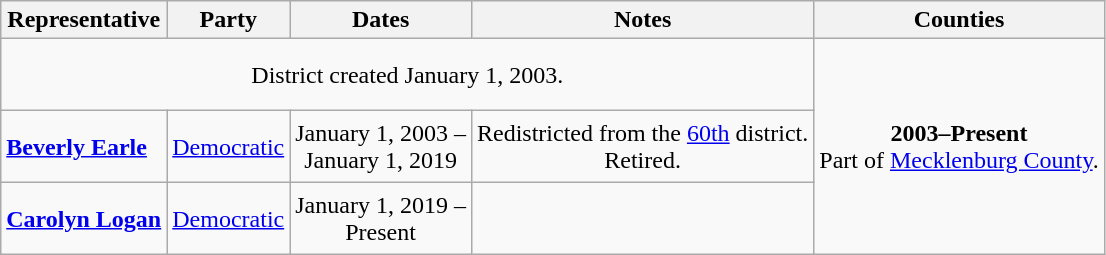<table class=wikitable style="text-align:center">
<tr>
<th>Representative</th>
<th>Party</th>
<th>Dates</th>
<th>Notes</th>
<th>Counties</th>
</tr>
<tr style="height:3em">
<td colspan=4>District created January 1, 2003.</td>
<td rowspan=3><strong>2003–Present</strong> <br> Part of <a href='#'>Mecklenburg County</a>.</td>
</tr>
<tr style="height:3em">
<td align=left><strong><a href='#'>Beverly Earle</a></strong></td>
<td><a href='#'>Democratic</a></td>
<td nowrap>January 1, 2003 – <br> January 1, 2019</td>
<td>Redistricted from the <a href='#'>60th</a> district. <br> Retired.</td>
</tr>
<tr style="height:3em">
<td align=left><strong><a href='#'>Carolyn Logan</a></strong></td>
<td><a href='#'>Democratic</a></td>
<td nowrap>January 1, 2019 – <br> Present</td>
<td></td>
</tr>
</table>
